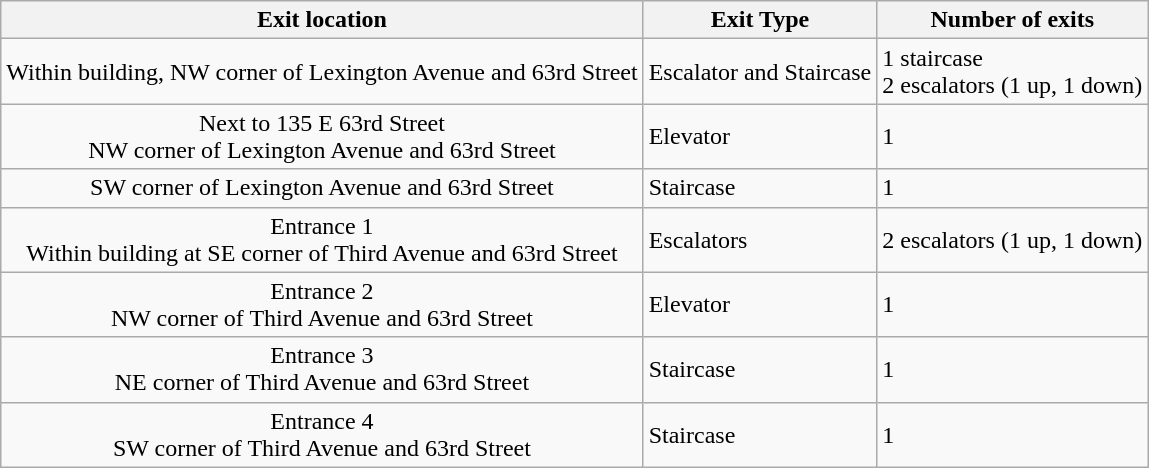<table class="wikitable">
<tr>
<th>Exit location</th>
<th>Exit Type</th>
<th>Number of exits</th>
</tr>
<tr>
<td align="center">Within building, NW corner of Lexington Avenue and 63rd Street</td>
<td>Escalator and Staircase</td>
<td>1 staircase<br>2 escalators (1 up, 1 down)</td>
</tr>
<tr>
<td align="center">Next to 135 E 63rd Street<br> NW corner of Lexington Avenue and 63rd Street</td>
<td>Elevator </td>
<td>1</td>
</tr>
<tr>
<td align="center">SW corner of Lexington Avenue and 63rd Street</td>
<td>Staircase</td>
<td>1</td>
</tr>
<tr>
<td align="center">Entrance 1 <br> Within building at SE corner of Third Avenue and 63rd Street</td>
<td>Escalators</td>
<td>2 escalators (1 up, 1 down)</td>
</tr>
<tr>
<td align="center">Entrance 2 <br> NW corner of Third Avenue and 63rd Street</td>
<td>Elevator </td>
<td>1</td>
</tr>
<tr>
<td align="center">Entrance 3<br> NE corner of Third Avenue and 63rd Street</td>
<td>Staircase</td>
<td>1</td>
</tr>
<tr>
<td align="center">Entrance 4<br> SW corner of Third Avenue and 63rd Street</td>
<td>Staircase</td>
<td>1</td>
</tr>
</table>
